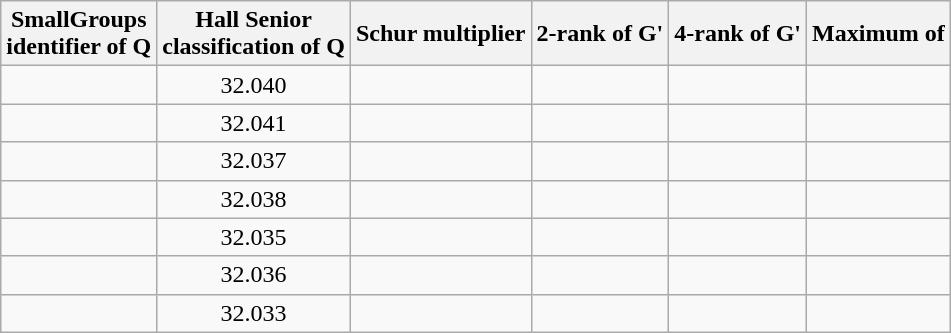<table class="wikitable collapsible" style="float:right; text-align:center;">
<tr>
<th>SmallGroups <br>identifier of Q</th>
<th>Hall Senior <br>classification of Q</th>
<th>Schur multiplier <br></th>
<th>2-rank of G' <br></th>
<th>4-rank of G' <br></th>
<th>Maximum of <br></th>
</tr>
<tr>
<td></td>
<td>32.040</td>
<td></td>
<td></td>
<td></td>
<td></td>
</tr>
<tr>
<td></td>
<td>32.041</td>
<td></td>
<td></td>
<td></td>
<td></td>
</tr>
<tr>
<td></td>
<td>32.037</td>
<td></td>
<td></td>
<td></td>
<td></td>
</tr>
<tr>
<td></td>
<td>32.038</td>
<td></td>
<td></td>
<td></td>
<td></td>
</tr>
<tr>
<td></td>
<td>32.035</td>
<td></td>
<td></td>
<td></td>
<td></td>
</tr>
<tr>
<td></td>
<td>32.036</td>
<td></td>
<td></td>
<td></td>
<td></td>
</tr>
<tr>
<td></td>
<td>32.033</td>
<td></td>
<td></td>
<td></td>
<td></td>
</tr>
</table>
